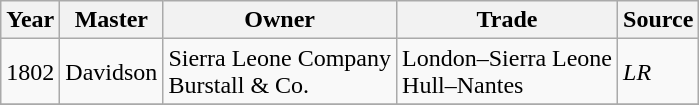<table class="sortable wikitable">
<tr>
<th>Year</th>
<th>Master</th>
<th>Owner</th>
<th>Trade</th>
<th>Source</th>
</tr>
<tr>
<td>1802</td>
<td>Davidson</td>
<td>Sierra Leone Company<br>Burstall & Co.</td>
<td>London–Sierra Leone<br>Hull–Nantes</td>
<td><em>LR</em></td>
</tr>
<tr>
</tr>
</table>
